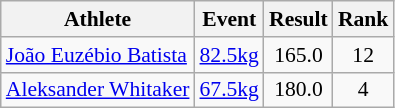<table class=wikitable style="font-size:90%">
<tr>
<th>Athlete</th>
<th>Event</th>
<th>Result</th>
<th>Rank</th>
</tr>
<tr>
<td><a href='#'>João Euzébio Batista</a></td>
<td><a href='#'>82.5kg</a></td>
<td style="text-align:center;">165.0</td>
<td style="text-align:center;">12</td>
</tr>
<tr>
<td><a href='#'>Aleksander Whitaker</a></td>
<td><a href='#'>67.5kg</a></td>
<td style="text-align:center;">180.0</td>
<td style="text-align:center;">4</td>
</tr>
</table>
